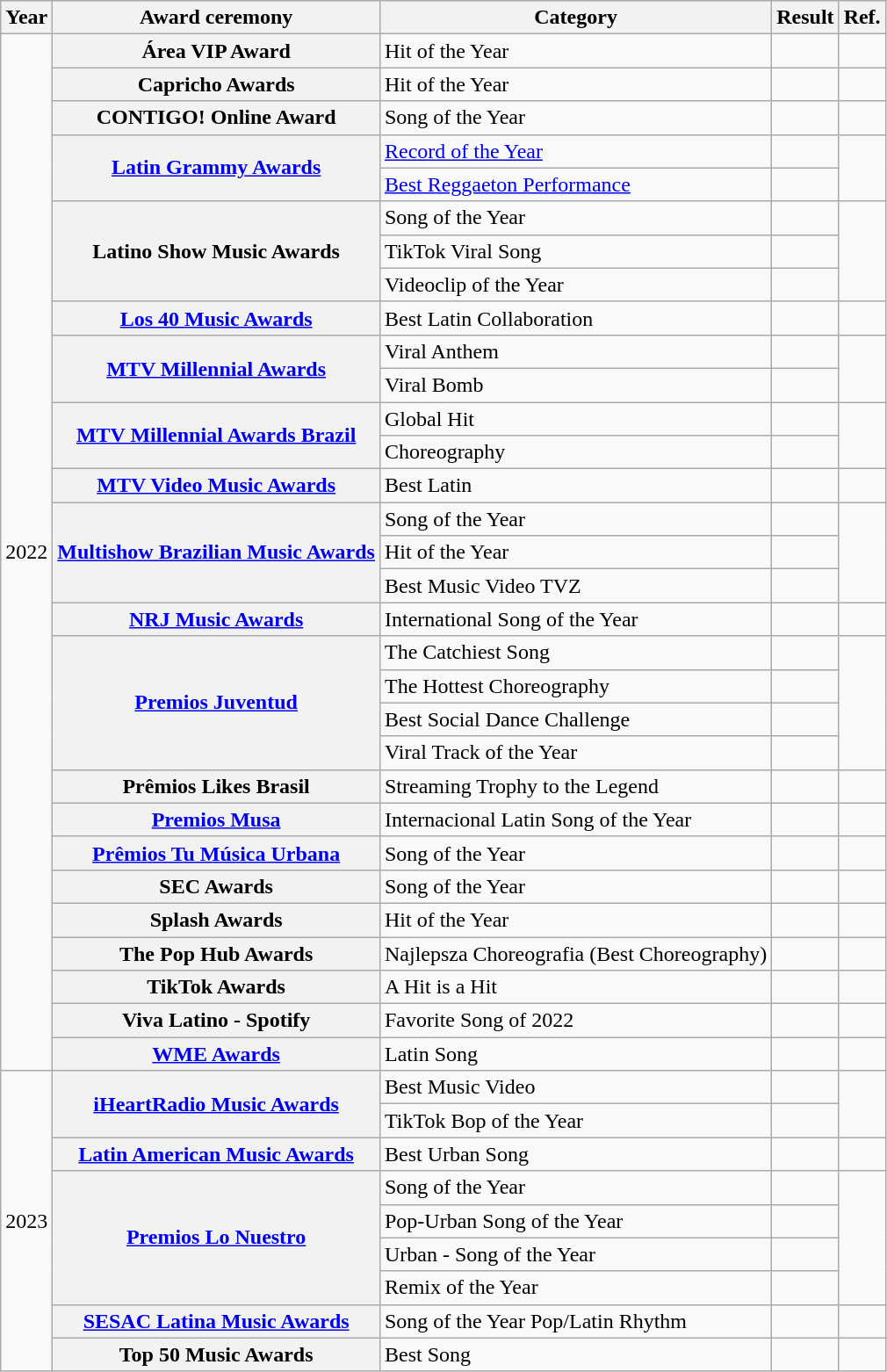<table class="wikitable unsortable plainrowheaders">
<tr>
<th scope="col">Year</th>
<th scope="col">Award ceremony</th>
<th scope="col">Category</th>
<th scope="col">Result</th>
<th>Ref.</th>
</tr>
<tr>
<td rowspan="31">2022</td>
<th scope="row">Área VIP Award</th>
<td>Hit of the Year</td>
<td></td>
<td></td>
</tr>
<tr>
<th scope="row">Capricho Awards</th>
<td>Hit of the Year</td>
<td></td>
<td></td>
</tr>
<tr>
<th scope="row">CONTIGO! Online Award</th>
<td>Song of the Year</td>
<td></td>
<td></td>
</tr>
<tr>
<th rowspan="2" scope="row"><a href='#'>Latin Grammy Awards</a></th>
<td><a href='#'>Record of the Year</a></td>
<td></td>
<td rowspan="2"></td>
</tr>
<tr>
<td><a href='#'>Best Reggaeton Performance</a></td>
<td></td>
</tr>
<tr>
<th rowspan="3" scope="row">Latino Show Music Awards</th>
<td>Song of the Year</td>
<td></td>
<td rowspan="3"></td>
</tr>
<tr>
<td>TikTok Viral Song</td>
<td></td>
</tr>
<tr>
<td>Videoclip of the Year</td>
<td></td>
</tr>
<tr>
<th scope="row"><a href='#'>Los 40 Music Awards</a></th>
<td>Best Latin Collaboration</td>
<td></td>
<td></td>
</tr>
<tr>
<th rowspan="2" scope="row"><a href='#'>MTV Millennial Awards</a></th>
<td>Viral Anthem</td>
<td></td>
<td rowspan="2"></td>
</tr>
<tr>
<td>Viral Bomb</td>
<td></td>
</tr>
<tr>
<th rowspan="2" scope="row"><a href='#'>MTV Millennial Awards Brazil</a></th>
<td>Global Hit</td>
<td></td>
<td rowspan="2"></td>
</tr>
<tr>
<td>Choreography</td>
<td></td>
</tr>
<tr>
<th scope="row"><a href='#'>MTV Video Music Awards</a></th>
<td>Best Latin</td>
<td></td>
<td></td>
</tr>
<tr>
<th rowspan="3" scope="row"><a href='#'>Multishow Brazilian Music Awards</a></th>
<td>Song of the Year</td>
<td></td>
<td rowspan="3"></td>
</tr>
<tr>
<td>Hit of the Year</td>
<td></td>
</tr>
<tr>
<td>Best Music Video TVZ</td>
<td></td>
</tr>
<tr>
<th scope="row"><a href='#'>NRJ Music Awards</a></th>
<td>International Song of the Year</td>
<td></td>
<td></td>
</tr>
<tr>
<th rowspan="4" scope="row"><a href='#'>Premios Juventud</a></th>
<td>The Catchiest Song</td>
<td></td>
<td rowspan="4"></td>
</tr>
<tr>
<td>The Hottest Choreography</td>
<td></td>
</tr>
<tr>
<td>Best Social Dance Challenge</td>
<td></td>
</tr>
<tr>
<td>Viral Track of the Year</td>
<td></td>
</tr>
<tr>
<th scope="row">Prêmios Likes Brasil</th>
<td>Streaming Trophy to the Legend</td>
<td></td>
<td></td>
</tr>
<tr>
<th scope="row"><a href='#'>Premios Musa</a></th>
<td>Internacional Latin Song of the Year</td>
<td></td>
<td></td>
</tr>
<tr>
<th scope="row"><a href='#'>Prêmios Tu Música Urbana</a></th>
<td>Song of the Year</td>
<td></td>
<td></td>
</tr>
<tr>
<th scope="row">SEC Awards</th>
<td>Song of the Year</td>
<td></td>
<td></td>
</tr>
<tr>
<th scope="row">Splash Awards</th>
<td>Hit of the Year</td>
<td></td>
<td></td>
</tr>
<tr>
<th scope="row">The Pop Hub Awards</th>
<td>Najlepsza Choreografia (Best Choreography)</td>
<td></td>
<td></td>
</tr>
<tr>
<th scope="row">TikTok Awards</th>
<td>A Hit is a Hit</td>
<td></td>
<td></td>
</tr>
<tr>
<th scope="row">Viva Latino - Spotify</th>
<td>Favorite Song of 2022</td>
<td></td>
<td></td>
</tr>
<tr>
<th scope="row"><a href='#'>WME Awards</a></th>
<td>Latin Song</td>
<td></td>
<td></td>
</tr>
<tr>
<td rowspan="9">2023</td>
<th rowspan="2" scope="row"><a href='#'>iHeartRadio Music Awards</a></th>
<td>Best Music Video</td>
<td></td>
<td rowspan="2"></td>
</tr>
<tr>
<td>TikTok Bop of the Year</td>
<td></td>
</tr>
<tr>
<th scope="row"><a href='#'>Latin American Music Awards</a></th>
<td>Best Urban Song</td>
<td></td>
<td></td>
</tr>
<tr>
<th rowspan="4" scope="row"><a href='#'>Premios Lo Nuestro</a></th>
<td>Song of the Year</td>
<td></td>
<td rowspan="4"></td>
</tr>
<tr>
<td>Pop-Urban Song of the Year</td>
<td></td>
</tr>
<tr>
<td>Urban - Song of the Year</td>
<td></td>
</tr>
<tr>
<td>Remix of the Year</td>
<td></td>
</tr>
<tr>
<th scope="row"><a href='#'>SESAC Latina Music Awards</a></th>
<td>Song of the Year Pop/Latin Rhythm</td>
<td></td>
<td></td>
</tr>
<tr>
<th scope="row">Top 50 Music Awards</th>
<td>Best Song</td>
<td></td>
<td></td>
</tr>
</table>
